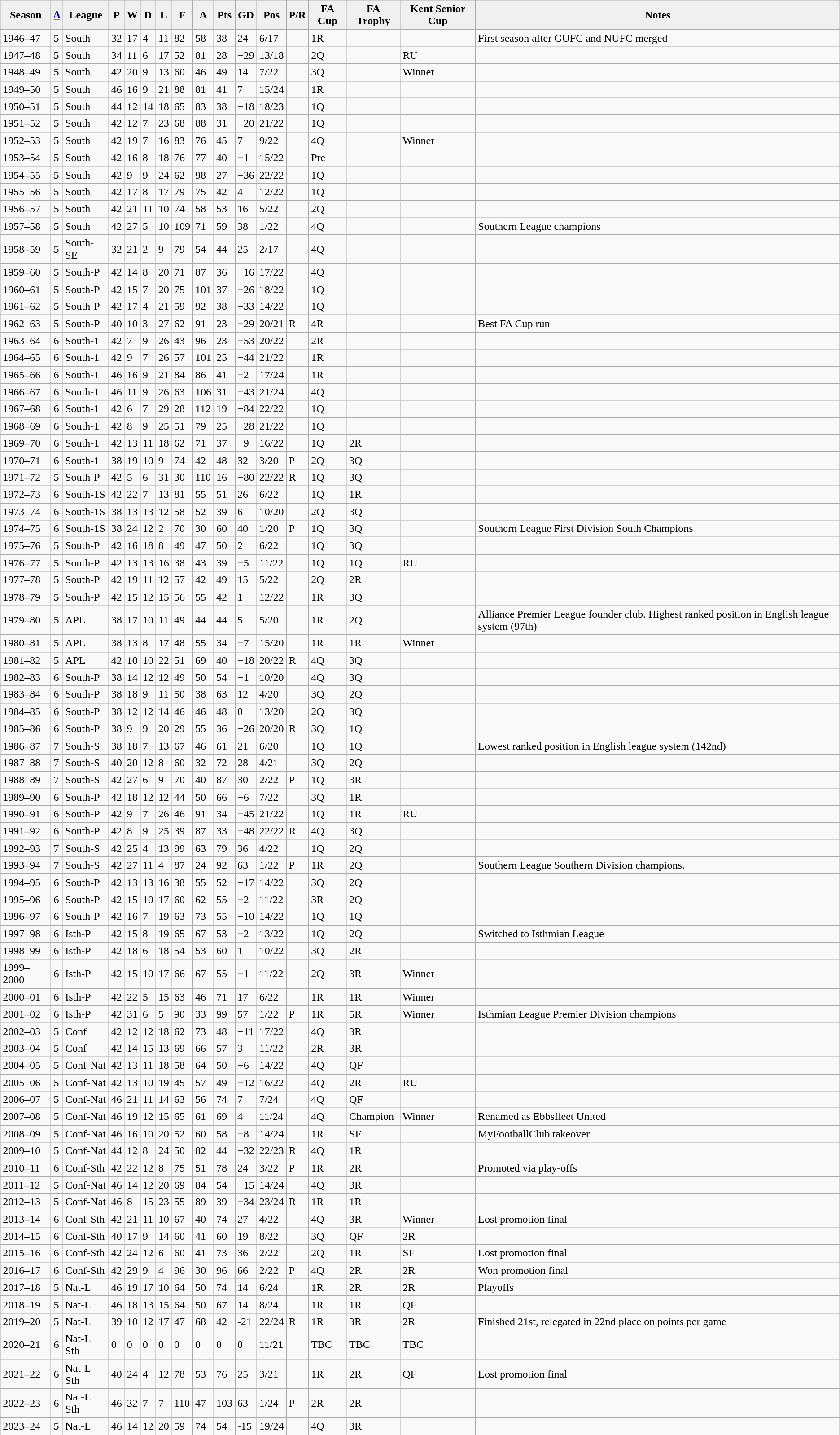<table class="wikitable">
<tr>
<td style="text-align:center; background:#f0f0f0;"><strong>Season</strong></td>
<td style="text-align:center; background:#f0f0f0;"><strong><a href='#'>∆</a></strong></td>
<td style="text-align:center; background:#f0f0f0;"><strong>League</strong></td>
<td style="text-align:center; background:#f0f0f0;"><strong>P</strong></td>
<td style="text-align:center; background:#f0f0f0;"><strong>W</strong></td>
<td style="text-align:center; background:#f0f0f0;"><strong>D</strong></td>
<td style="text-align:center; background:#f0f0f0;"><strong>L</strong></td>
<td style="text-align:center; background:#f0f0f0;"><strong>F</strong></td>
<td style="text-align:center; background:#f0f0f0;"><strong>A</strong></td>
<td style="text-align:center; background:#f0f0f0;"><strong>Pts</strong></td>
<td style="text-align:center; background:#f0f0f0;"><strong>GD</strong></td>
<td style="text-align:center; background:#f0f0f0;"><strong>Pos</strong></td>
<td style="text-align:center; background:#f0f0f0;"><strong>P/R</strong></td>
<td style="text-align:center; background:#f0f0f0;"><strong>FA Cup</strong></td>
<td style="text-align:center; background:#f0f0f0;"><strong>FA Trophy</strong></td>
<td style="text-align:center; background:#f0f0f0;"><strong>Kent Senior Cup</strong></td>
<td style="text-align:center; background:#f0f0f0;"><strong>Notes</strong></td>
</tr>
<tr>
<td>1946–47</td>
<td>5</td>
<td>South</td>
<td>32</td>
<td>17</td>
<td>4</td>
<td>11</td>
<td>82</td>
<td>58</td>
<td>38</td>
<td>24</td>
<td>6/17</td>
<td></td>
<td>1R</td>
<td></td>
<td></td>
<td>First season after GUFC and NUFC merged</td>
</tr>
<tr>
<td>1947–48</td>
<td>5</td>
<td>South</td>
<td>34</td>
<td>11</td>
<td>6</td>
<td>17</td>
<td>52</td>
<td>81</td>
<td>28</td>
<td>−29</td>
<td>13/18</td>
<td></td>
<td>2Q</td>
<td></td>
<td>RU</td>
<td></td>
</tr>
<tr>
<td>1948–49</td>
<td>5</td>
<td>South</td>
<td>42</td>
<td>20</td>
<td>9</td>
<td>13</td>
<td>60</td>
<td>46</td>
<td>49</td>
<td>14</td>
<td>7/22</td>
<td></td>
<td>3Q</td>
<td></td>
<td>Winner</td>
<td></td>
</tr>
<tr>
<td>1949–50</td>
<td>5</td>
<td>South</td>
<td>46</td>
<td>16</td>
<td>9</td>
<td>21</td>
<td>88</td>
<td>81</td>
<td>41</td>
<td>7</td>
<td>15/24</td>
<td></td>
<td>1R</td>
<td></td>
<td></td>
<td></td>
</tr>
<tr>
<td>1950–51</td>
<td>5</td>
<td>South</td>
<td>44</td>
<td>12</td>
<td>14</td>
<td>18</td>
<td>65</td>
<td>83</td>
<td>38</td>
<td>−18</td>
<td>18/23</td>
<td></td>
<td>1Q</td>
<td></td>
<td></td>
<td></td>
</tr>
<tr>
<td>1951–52</td>
<td>5</td>
<td>South</td>
<td>42</td>
<td>12</td>
<td>7</td>
<td>23</td>
<td>68</td>
<td>88</td>
<td>31</td>
<td>−20</td>
<td>21/22</td>
<td></td>
<td>1Q</td>
<td></td>
<td></td>
<td></td>
</tr>
<tr>
<td>1952–53</td>
<td>5</td>
<td>South</td>
<td>42</td>
<td>19</td>
<td>7</td>
<td>16</td>
<td>83</td>
<td>76</td>
<td>45</td>
<td>7</td>
<td>9/22</td>
<td></td>
<td>4Q</td>
<td></td>
<td>Winner</td>
<td></td>
</tr>
<tr>
<td>1953–54</td>
<td>5</td>
<td>South</td>
<td>42</td>
<td>16</td>
<td>8</td>
<td>18</td>
<td>76</td>
<td>77</td>
<td>40</td>
<td>−1</td>
<td>15/22</td>
<td></td>
<td>Pre</td>
<td></td>
<td></td>
<td></td>
</tr>
<tr>
<td>1954–55</td>
<td>5</td>
<td>South</td>
<td>42</td>
<td>9</td>
<td>9</td>
<td>24</td>
<td>62</td>
<td>98</td>
<td>27</td>
<td>−36</td>
<td>22/22</td>
<td></td>
<td>1Q</td>
<td></td>
<td></td>
<td></td>
</tr>
<tr>
<td>1955–56</td>
<td>5</td>
<td>South</td>
<td>42</td>
<td>17</td>
<td>8</td>
<td>17</td>
<td>79</td>
<td>75</td>
<td>42</td>
<td>4</td>
<td>12/22</td>
<td></td>
<td>1Q</td>
<td></td>
<td></td>
<td></td>
</tr>
<tr>
<td>1956–57</td>
<td>5</td>
<td>South</td>
<td>42</td>
<td>21</td>
<td>11</td>
<td>10</td>
<td>74</td>
<td>58</td>
<td>53</td>
<td>16</td>
<td>5/22</td>
<td></td>
<td>2Q</td>
<td></td>
<td></td>
<td></td>
</tr>
<tr>
<td>1957–58</td>
<td>5</td>
<td>South</td>
<td>42</td>
<td>27</td>
<td>5</td>
<td>10</td>
<td>109</td>
<td>71</td>
<td>59</td>
<td>38</td>
<td>1/22</td>
<td></td>
<td>4Q</td>
<td></td>
<td></td>
<td>Southern League champions</td>
</tr>
<tr>
<td>1958–59</td>
<td>5</td>
<td>South-SE</td>
<td>32</td>
<td>21</td>
<td>2</td>
<td>9</td>
<td>79</td>
<td>54</td>
<td>44</td>
<td>25</td>
<td>2/17</td>
<td></td>
<td>4Q</td>
<td></td>
<td></td>
<td></td>
</tr>
<tr>
<td>1959–60</td>
<td>5</td>
<td>South-P</td>
<td>42</td>
<td>14</td>
<td>8</td>
<td>20</td>
<td>71</td>
<td>87</td>
<td>36</td>
<td>−16</td>
<td>17/22</td>
<td></td>
<td>4Q</td>
<td></td>
<td></td>
<td></td>
</tr>
<tr>
<td>1960–61</td>
<td>5</td>
<td>South-P</td>
<td>42</td>
<td>15</td>
<td>7</td>
<td>20</td>
<td>75</td>
<td>101</td>
<td>37</td>
<td>−26</td>
<td>18/22</td>
<td></td>
<td>1Q</td>
<td></td>
<td></td>
<td></td>
</tr>
<tr>
<td>1961–62</td>
<td>5</td>
<td>South-P</td>
<td>42</td>
<td>17</td>
<td>4</td>
<td>21</td>
<td>59</td>
<td>92</td>
<td>38</td>
<td>−33</td>
<td>14/22</td>
<td></td>
<td>1Q</td>
<td></td>
<td></td>
<td></td>
</tr>
<tr>
<td>1962–63</td>
<td>5</td>
<td>South-P</td>
<td>40</td>
<td>10</td>
<td>3</td>
<td>27</td>
<td>62</td>
<td>91</td>
<td>23</td>
<td>−29</td>
<td>20/21</td>
<td>R</td>
<td>4R</td>
<td></td>
<td></td>
<td>Best FA Cup run</td>
</tr>
<tr>
<td>1963–64</td>
<td>6</td>
<td>South-1</td>
<td>42</td>
<td>7</td>
<td>9</td>
<td>26</td>
<td>43</td>
<td>96</td>
<td>23</td>
<td>−53</td>
<td>20/22</td>
<td></td>
<td>2R</td>
<td></td>
<td></td>
<td></td>
</tr>
<tr>
<td>1964–65</td>
<td>6</td>
<td>South-1</td>
<td>42</td>
<td>9</td>
<td>7</td>
<td>26</td>
<td>57</td>
<td>101</td>
<td>25</td>
<td>−44</td>
<td>21/22</td>
<td></td>
<td>1R</td>
<td></td>
<td></td>
<td></td>
</tr>
<tr>
<td>1965–66</td>
<td>6</td>
<td>South-1</td>
<td>46</td>
<td>16</td>
<td>9</td>
<td>21</td>
<td>84</td>
<td>86</td>
<td>41</td>
<td>−2</td>
<td>17/24</td>
<td></td>
<td>1R</td>
<td></td>
<td></td>
<td></td>
</tr>
<tr>
<td>1966–67</td>
<td>6</td>
<td>South-1</td>
<td>46</td>
<td>11</td>
<td>9</td>
<td>26</td>
<td>63</td>
<td>106</td>
<td>31</td>
<td>−43</td>
<td>21/24</td>
<td></td>
<td>4Q</td>
<td></td>
<td></td>
<td></td>
</tr>
<tr>
<td>1967–68</td>
<td>6</td>
<td>South-1</td>
<td>42</td>
<td>6</td>
<td>7</td>
<td>29</td>
<td>28</td>
<td>112</td>
<td>19</td>
<td>−84</td>
<td>22/22</td>
<td></td>
<td>1Q</td>
<td></td>
<td></td>
<td></td>
</tr>
<tr>
<td>1968–69</td>
<td>6</td>
<td>South-1</td>
<td>42</td>
<td>8</td>
<td>9</td>
<td>25</td>
<td>51</td>
<td>79</td>
<td>25</td>
<td>−28</td>
<td>21/22</td>
<td></td>
<td>1Q</td>
<td></td>
<td></td>
<td></td>
</tr>
<tr>
<td>1969–70</td>
<td>6</td>
<td>South-1</td>
<td>42</td>
<td>13</td>
<td>11</td>
<td>18</td>
<td>62</td>
<td>71</td>
<td>37</td>
<td>−9</td>
<td>16/22</td>
<td></td>
<td>1Q</td>
<td>2R</td>
<td></td>
<td></td>
</tr>
<tr>
<td>1970–71</td>
<td>6</td>
<td>South-1</td>
<td>38</td>
<td>19</td>
<td>10</td>
<td>9</td>
<td>74</td>
<td>42</td>
<td>48</td>
<td>32</td>
<td>3/20</td>
<td>P</td>
<td>2Q</td>
<td>3Q</td>
<td></td>
<td></td>
</tr>
<tr>
<td>1971–72</td>
<td>5</td>
<td>South-P</td>
<td>42</td>
<td>5</td>
<td>6</td>
<td>31</td>
<td>30</td>
<td>110</td>
<td>16</td>
<td>−80</td>
<td>22/22</td>
<td>R</td>
<td>1Q</td>
<td>3Q</td>
<td></td>
<td></td>
</tr>
<tr>
<td>1972–73</td>
<td>6</td>
<td>South-1S</td>
<td>42</td>
<td>22</td>
<td>7</td>
<td>13</td>
<td>81</td>
<td>55</td>
<td>51</td>
<td>26</td>
<td>6/22</td>
<td></td>
<td>1Q</td>
<td>1R</td>
<td></td>
<td></td>
</tr>
<tr>
<td>1973–74</td>
<td>6</td>
<td>South-1S</td>
<td>38</td>
<td>13</td>
<td>13</td>
<td>12</td>
<td>58</td>
<td>52</td>
<td>39</td>
<td>6</td>
<td>10/20</td>
<td></td>
<td>2Q</td>
<td>3Q</td>
<td></td>
<td></td>
</tr>
<tr>
<td>1974–75</td>
<td>6</td>
<td>South-1S</td>
<td>38</td>
<td>24</td>
<td>12</td>
<td>2</td>
<td>70</td>
<td>30</td>
<td>60</td>
<td>40</td>
<td>1/20</td>
<td>P</td>
<td>1Q</td>
<td>3Q</td>
<td></td>
<td>Southern League First Division South Champions</td>
</tr>
<tr>
<td>1975–76</td>
<td>5</td>
<td>South-P</td>
<td>42</td>
<td>16</td>
<td>18</td>
<td>8</td>
<td>49</td>
<td>47</td>
<td>50</td>
<td>2</td>
<td>6/22</td>
<td></td>
<td>1Q</td>
<td>3Q</td>
<td></td>
<td></td>
</tr>
<tr>
<td>1976–77</td>
<td>5</td>
<td>South-P</td>
<td>42</td>
<td>13</td>
<td>13</td>
<td>16</td>
<td>38</td>
<td>43</td>
<td>39</td>
<td>−5</td>
<td>11/22</td>
<td></td>
<td>1Q</td>
<td>1Q</td>
<td>RU</td>
<td></td>
</tr>
<tr>
<td>1977–78</td>
<td>5</td>
<td>South-P</td>
<td>42</td>
<td>19</td>
<td>11</td>
<td>12</td>
<td>57</td>
<td>42</td>
<td>49</td>
<td>15</td>
<td>5/22</td>
<td></td>
<td>2Q</td>
<td>2R</td>
<td></td>
<td></td>
</tr>
<tr>
<td>1978–79</td>
<td>5</td>
<td>South-P</td>
<td>42</td>
<td>15</td>
<td>12</td>
<td>15</td>
<td>56</td>
<td>55</td>
<td>42</td>
<td>1</td>
<td>12/22</td>
<td></td>
<td>1R</td>
<td>3Q</td>
<td></td>
<td></td>
</tr>
<tr>
<td>1979–80</td>
<td>5</td>
<td>APL</td>
<td>38</td>
<td>17</td>
<td>10</td>
<td>11</td>
<td>49</td>
<td>44</td>
<td>44</td>
<td>5</td>
<td>5/20</td>
<td></td>
<td>1R</td>
<td>2Q</td>
<td></td>
<td>Alliance Premier League founder club. Highest ranked position in English league system (97th)</td>
</tr>
<tr>
<td>1980–81</td>
<td>5</td>
<td>APL</td>
<td>38</td>
<td>13</td>
<td>8</td>
<td>17</td>
<td>48</td>
<td>55</td>
<td>34</td>
<td>−7</td>
<td>15/20</td>
<td></td>
<td>1R</td>
<td>1R</td>
<td>Winner</td>
<td></td>
</tr>
<tr>
<td>1981–82</td>
<td>5</td>
<td>APL</td>
<td>42</td>
<td>10</td>
<td>10</td>
<td>22</td>
<td>51</td>
<td>69</td>
<td>40</td>
<td>−18</td>
<td>20/22</td>
<td>R</td>
<td>4Q</td>
<td>3Q</td>
<td></td>
<td></td>
</tr>
<tr>
<td>1982–83</td>
<td>6</td>
<td>South-P</td>
<td>38</td>
<td>14</td>
<td>12</td>
<td>12</td>
<td>49</td>
<td>50</td>
<td>54</td>
<td>−1</td>
<td>10/20</td>
<td></td>
<td>4Q</td>
<td>3Q</td>
<td></td>
<td></td>
</tr>
<tr>
<td>1983–84</td>
<td>6</td>
<td>South-P</td>
<td>38</td>
<td>18</td>
<td>9</td>
<td>11</td>
<td>50</td>
<td>38</td>
<td>63</td>
<td>12</td>
<td>4/20</td>
<td></td>
<td>3Q</td>
<td>2Q</td>
<td></td>
<td></td>
</tr>
<tr>
<td>1984–85</td>
<td>6</td>
<td>South-P</td>
<td>38</td>
<td>12</td>
<td>12</td>
<td>14</td>
<td>46</td>
<td>46</td>
<td>48</td>
<td>0</td>
<td>13/20</td>
<td></td>
<td>2Q</td>
<td>3Q</td>
<td></td>
<td></td>
</tr>
<tr>
<td>1985–86</td>
<td>6</td>
<td>South-P</td>
<td>38</td>
<td>9</td>
<td>9</td>
<td>20</td>
<td>29</td>
<td>55</td>
<td>36</td>
<td>−26</td>
<td>20/20</td>
<td>R</td>
<td>3Q</td>
<td>1Q</td>
<td></td>
<td></td>
</tr>
<tr>
<td>1986–87</td>
<td>7</td>
<td>South-S</td>
<td>38</td>
<td>18</td>
<td>7</td>
<td>13</td>
<td>67</td>
<td>46</td>
<td>61</td>
<td>21</td>
<td>6/20</td>
<td></td>
<td>1Q</td>
<td>1Q</td>
<td></td>
<td>Lowest ranked position in English league system (142nd)</td>
</tr>
<tr>
<td>1987–88</td>
<td>7</td>
<td>South-S</td>
<td>40</td>
<td>20</td>
<td>12</td>
<td>8</td>
<td>60</td>
<td>32</td>
<td>72</td>
<td>28</td>
<td>4/21</td>
<td></td>
<td>3Q</td>
<td>2Q</td>
<td></td>
<td></td>
</tr>
<tr>
<td>1988–89</td>
<td>7</td>
<td>South-S</td>
<td>42</td>
<td>27</td>
<td>6</td>
<td>9</td>
<td>70</td>
<td>40</td>
<td>87</td>
<td>30</td>
<td>2/22</td>
<td>P</td>
<td>1Q</td>
<td>3R</td>
<td></td>
<td></td>
</tr>
<tr>
<td>1989–90</td>
<td>6</td>
<td>South-P</td>
<td>42</td>
<td>18</td>
<td>12</td>
<td>12</td>
<td>44</td>
<td>50</td>
<td>66</td>
<td>−6</td>
<td>7/22</td>
<td></td>
<td>3Q</td>
<td>1R</td>
<td></td>
<td></td>
</tr>
<tr>
<td>1990–91</td>
<td>6</td>
<td>South-P</td>
<td>42</td>
<td>9</td>
<td>7</td>
<td>26</td>
<td>46</td>
<td>91</td>
<td>34</td>
<td>−45</td>
<td>21/22</td>
<td></td>
<td>1Q</td>
<td>1R</td>
<td>RU</td>
<td></td>
</tr>
<tr>
<td>1991–92</td>
<td>6</td>
<td>South-P</td>
<td>42</td>
<td>8</td>
<td>9</td>
<td>25</td>
<td>39</td>
<td>87</td>
<td>33</td>
<td>−48</td>
<td>22/22</td>
<td>R</td>
<td>4Q</td>
<td>3Q</td>
<td></td>
<td></td>
</tr>
<tr>
<td>1992–93</td>
<td>7</td>
<td>South-S</td>
<td>42</td>
<td>25</td>
<td>4</td>
<td>13</td>
<td>99</td>
<td>63</td>
<td>79</td>
<td>36</td>
<td>4/22</td>
<td></td>
<td>1Q</td>
<td>2Q</td>
<td></td>
<td></td>
</tr>
<tr>
<td>1993–94</td>
<td>7</td>
<td>South-S</td>
<td>42</td>
<td>27</td>
<td>11</td>
<td>4</td>
<td>87</td>
<td>24</td>
<td>92</td>
<td>63</td>
<td>1/22</td>
<td>P</td>
<td>1R</td>
<td>2Q</td>
<td></td>
<td>Southern League Southern Division champions.</td>
</tr>
<tr>
<td>1994–95</td>
<td>6</td>
<td>South-P</td>
<td>42</td>
<td>13</td>
<td>13</td>
<td>16</td>
<td>38</td>
<td>55</td>
<td>52</td>
<td>−17</td>
<td>14/22</td>
<td></td>
<td>3Q</td>
<td>2Q</td>
<td></td>
<td></td>
</tr>
<tr>
<td>1995–96</td>
<td>6</td>
<td>South-P</td>
<td>42</td>
<td>15</td>
<td>10</td>
<td>17</td>
<td>60</td>
<td>62</td>
<td>55</td>
<td>−2</td>
<td>11/22</td>
<td></td>
<td>3R</td>
<td>2Q</td>
<td></td>
<td></td>
</tr>
<tr>
<td>1996–97</td>
<td>6</td>
<td>South-P</td>
<td>42</td>
<td>16</td>
<td>7</td>
<td>19</td>
<td>63</td>
<td>73</td>
<td>55</td>
<td>−10</td>
<td>14/22</td>
<td></td>
<td>1Q</td>
<td>1Q</td>
<td></td>
<td></td>
</tr>
<tr>
<td>1997–98</td>
<td>6</td>
<td>Isth-P</td>
<td>42</td>
<td>15</td>
<td>8</td>
<td>19</td>
<td>65</td>
<td>67</td>
<td>53</td>
<td>−2</td>
<td>13/22</td>
<td></td>
<td>1Q</td>
<td>2Q</td>
<td></td>
<td>Switched to Isthmian League</td>
</tr>
<tr>
<td>1998–99</td>
<td>6</td>
<td>Isth-P</td>
<td>42</td>
<td>18</td>
<td>6</td>
<td>18</td>
<td>54</td>
<td>53</td>
<td>60</td>
<td>1</td>
<td>10/22</td>
<td></td>
<td>3Q</td>
<td>2R</td>
<td></td>
<td></td>
</tr>
<tr>
<td>1999–2000</td>
<td>6</td>
<td>Isth-P</td>
<td>42</td>
<td>15</td>
<td>10</td>
<td>17</td>
<td>66</td>
<td>67</td>
<td>55</td>
<td>−1</td>
<td>11/22</td>
<td></td>
<td>2Q</td>
<td>3R</td>
<td>Winner</td>
<td></td>
</tr>
<tr>
<td>2000–01</td>
<td>6</td>
<td>Isth-P</td>
<td>42</td>
<td>22</td>
<td>5</td>
<td>15</td>
<td>63</td>
<td>46</td>
<td>71</td>
<td>17</td>
<td>6/22</td>
<td></td>
<td>1R</td>
<td>1R</td>
<td>Winner</td>
<td></td>
</tr>
<tr>
<td>2001–02</td>
<td>6</td>
<td>Isth-P</td>
<td>42</td>
<td>31</td>
<td>6</td>
<td>5</td>
<td>90</td>
<td>33</td>
<td>99</td>
<td>57</td>
<td>1/22</td>
<td>P</td>
<td>1R</td>
<td>5R</td>
<td>Winner</td>
<td>Isthmian League Premier Division champions</td>
</tr>
<tr>
<td>2002–03</td>
<td>5</td>
<td>Conf</td>
<td>42</td>
<td>12</td>
<td>12</td>
<td>18</td>
<td>62</td>
<td>73</td>
<td>48</td>
<td>−11</td>
<td>17/22</td>
<td></td>
<td>4Q</td>
<td>3R</td>
<td></td>
<td></td>
</tr>
<tr>
<td>2003–04</td>
<td>5</td>
<td>Conf</td>
<td>42</td>
<td>14</td>
<td>15</td>
<td>13</td>
<td>69</td>
<td>66</td>
<td>57</td>
<td>3</td>
<td>11/22</td>
<td></td>
<td>2R</td>
<td>3R</td>
<td></td>
<td></td>
</tr>
<tr>
<td>2004–05</td>
<td>5</td>
<td>Conf-Nat</td>
<td>42</td>
<td>13</td>
<td>11</td>
<td>18</td>
<td>58</td>
<td>64</td>
<td>50</td>
<td>−6</td>
<td>14/22</td>
<td></td>
<td>4Q</td>
<td>QF</td>
<td></td>
<td></td>
</tr>
<tr>
<td>2005–06</td>
<td>5</td>
<td>Conf-Nat</td>
<td>42</td>
<td>13</td>
<td>10</td>
<td>19</td>
<td>45</td>
<td>57</td>
<td>49</td>
<td>−12</td>
<td>16/22</td>
<td></td>
<td>4Q</td>
<td>2R</td>
<td>RU</td>
<td></td>
</tr>
<tr>
<td>2006–07</td>
<td>5</td>
<td>Conf-Nat</td>
<td>46</td>
<td>21</td>
<td>11</td>
<td>14</td>
<td>63</td>
<td>56</td>
<td>74</td>
<td>7</td>
<td>7/24</td>
<td></td>
<td>4Q</td>
<td>QF</td>
<td></td>
<td></td>
</tr>
<tr>
<td>2007–08</td>
<td>5</td>
<td>Conf-Nat</td>
<td>46</td>
<td>19</td>
<td>12</td>
<td>15</td>
<td>65</td>
<td>61</td>
<td>69</td>
<td>4</td>
<td>11/24</td>
<td></td>
<td>4Q</td>
<td>Champion</td>
<td>Winner</td>
<td>Renamed as Ebbsfleet United</td>
</tr>
<tr>
<td>2008–09</td>
<td>5</td>
<td>Conf-Nat</td>
<td>46</td>
<td>16</td>
<td>10</td>
<td>20</td>
<td>52</td>
<td>60</td>
<td>58</td>
<td>−8</td>
<td>14/24</td>
<td></td>
<td>1R</td>
<td>SF</td>
<td></td>
<td>MyFootballClub takeover</td>
</tr>
<tr>
<td>2009–10</td>
<td>5</td>
<td>Conf-Nat</td>
<td>44</td>
<td>12</td>
<td>8</td>
<td>24</td>
<td>50</td>
<td>82</td>
<td>44</td>
<td>−32</td>
<td>22/23</td>
<td>R</td>
<td>4Q</td>
<td>1R</td>
<td></td>
<td></td>
</tr>
<tr>
<td>2010–11</td>
<td>6</td>
<td>Conf-Sth</td>
<td>42</td>
<td>22</td>
<td>12</td>
<td>8</td>
<td>75</td>
<td>51</td>
<td>78</td>
<td>24</td>
<td>3/22</td>
<td>P</td>
<td>1R</td>
<td>2R</td>
<td></td>
<td>Promoted via play-offs</td>
</tr>
<tr>
<td>2011–12</td>
<td>5</td>
<td>Conf-Nat</td>
<td>46</td>
<td>14</td>
<td>12</td>
<td>20</td>
<td>69</td>
<td>84</td>
<td>54</td>
<td>−15</td>
<td>14/24</td>
<td></td>
<td>4Q</td>
<td>3R</td>
<td></td>
<td></td>
</tr>
<tr>
<td>2012–13</td>
<td>5</td>
<td>Conf-Nat</td>
<td>46</td>
<td>8</td>
<td>15</td>
<td>23</td>
<td>55</td>
<td>89</td>
<td>39</td>
<td>−34</td>
<td>23/24</td>
<td>R</td>
<td>1R</td>
<td>1R</td>
<td></td>
<td></td>
</tr>
<tr>
<td>2013–14</td>
<td>6</td>
<td>Conf-Sth</td>
<td>42</td>
<td>21</td>
<td>11</td>
<td>10</td>
<td>67</td>
<td>40</td>
<td>74</td>
<td>27</td>
<td>4/22</td>
<td></td>
<td>4Q</td>
<td>3R</td>
<td>Winner</td>
<td>Lost promotion final</td>
</tr>
<tr>
<td>2014–15</td>
<td>6</td>
<td>Conf-Sth</td>
<td>40</td>
<td>17</td>
<td>9</td>
<td>14</td>
<td>60</td>
<td>41</td>
<td>60</td>
<td>19</td>
<td>8/22</td>
<td></td>
<td>3Q</td>
<td>QF</td>
<td>2R</td>
<td></td>
</tr>
<tr>
<td>2015–16</td>
<td>6</td>
<td>Conf-Sth</td>
<td>42</td>
<td>24</td>
<td>12</td>
<td>6</td>
<td>60</td>
<td>41</td>
<td>73</td>
<td>36</td>
<td>2/22</td>
<td></td>
<td>2Q</td>
<td>1R</td>
<td>SF</td>
<td>Lost promotion final</td>
</tr>
<tr>
<td>2016–17</td>
<td>6</td>
<td>Conf-Sth</td>
<td>42</td>
<td>29</td>
<td>9</td>
<td>4</td>
<td>96</td>
<td>30</td>
<td>96</td>
<td>66</td>
<td>2/22</td>
<td>P</td>
<td>4Q</td>
<td>2R</td>
<td>2R</td>
<td>Won promotion final</td>
</tr>
<tr>
<td>2017–18</td>
<td>5</td>
<td>Nat-L</td>
<td>46</td>
<td>19</td>
<td>17</td>
<td>10</td>
<td>64</td>
<td>50</td>
<td>74</td>
<td>14</td>
<td>6/24</td>
<td></td>
<td>1R</td>
<td>2R</td>
<td>2R</td>
<td>Playoffs</td>
</tr>
<tr>
<td>2018–19</td>
<td>5</td>
<td>Nat-L</td>
<td>46</td>
<td>18</td>
<td>13</td>
<td>15</td>
<td>64</td>
<td>50</td>
<td>67</td>
<td>14</td>
<td>8/24</td>
<td></td>
<td>1R</td>
<td>1R</td>
<td>QF</td>
<td></td>
</tr>
<tr>
<td>2019–20</td>
<td>5</td>
<td>Nat-L</td>
<td>39</td>
<td>10</td>
<td>12</td>
<td>17</td>
<td>47</td>
<td>68</td>
<td>42</td>
<td>-21</td>
<td>22/24</td>
<td>R</td>
<td>1R</td>
<td>3R</td>
<td>2R</td>
<td>Finished 21st, relegated in 22nd place on points per game</td>
</tr>
<tr>
<td>2020–21</td>
<td>6</td>
<td>Nat-L Sth</td>
<td>0</td>
<td>0</td>
<td>0</td>
<td>0</td>
<td>0</td>
<td>0</td>
<td>0</td>
<td>0</td>
<td>11/21</td>
<td></td>
<td>TBC</td>
<td>TBC</td>
<td>TBC</td>
<td></td>
</tr>
<tr>
<td>2021–22</td>
<td>6</td>
<td>Nat-L Sth</td>
<td>40</td>
<td>24</td>
<td>4</td>
<td>12</td>
<td>78</td>
<td>53</td>
<td>76</td>
<td>25</td>
<td>3/21</td>
<td></td>
<td>1R</td>
<td>2R</td>
<td>QF</td>
<td>Lost promotion final</td>
</tr>
<tr>
<td>2022–23</td>
<td>6</td>
<td>Nat-L Sth</td>
<td>46</td>
<td>32</td>
<td>7</td>
<td>7</td>
<td>110</td>
<td>47</td>
<td>103</td>
<td>63</td>
<td>1/24</td>
<td>P</td>
<td>2R</td>
<td>2R</td>
<td></td>
</tr>
<tr>
<td>2023–24</td>
<td>5</td>
<td>Nat-L</td>
<td>46</td>
<td>14</td>
<td>12</td>
<td>20</td>
<td>59</td>
<td>74</td>
<td>54</td>
<td>-15</td>
<td>19/24</td>
<td></td>
<td>4Q</td>
<td>3R</td>
<td></td>
<td></td>
</tr>
</table>
